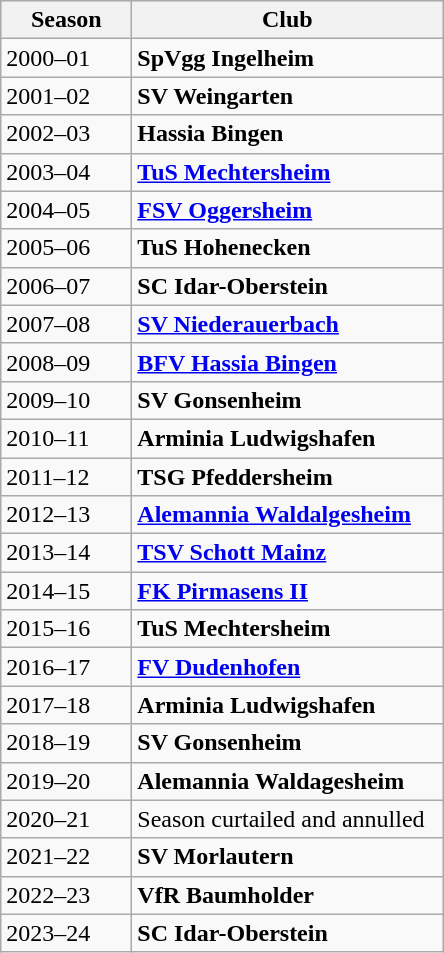<table class="wikitable">
<tr align="center" bgcolor="#dfdfdf">
<th width="80">Season</th>
<th width="200">Club</th>
</tr>
<tr>
<td>2000–01</td>
<td><strong>SpVgg Ingelheim</strong></td>
</tr>
<tr>
<td>2001–02</td>
<td><strong>SV Weingarten</strong></td>
</tr>
<tr>
<td>2002–03</td>
<td><strong>Hassia Bingen</strong></td>
</tr>
<tr>
<td>2003–04</td>
<td><strong><a href='#'>TuS Mechtersheim</a></strong></td>
</tr>
<tr>
<td>2004–05</td>
<td><strong><a href='#'>FSV Oggersheim</a></strong></td>
</tr>
<tr>
<td>2005–06</td>
<td><strong>TuS Hohenecken</strong></td>
</tr>
<tr>
<td>2006–07</td>
<td><strong>SC Idar-Oberstein</strong></td>
</tr>
<tr>
<td>2007–08</td>
<td><strong><a href='#'>SV Niederauerbach</a></strong></td>
</tr>
<tr>
<td>2008–09</td>
<td><strong><a href='#'>BFV Hassia Bingen</a></strong></td>
</tr>
<tr>
<td>2009–10</td>
<td><strong>SV Gonsenheim</strong></td>
</tr>
<tr>
<td>2010–11</td>
<td><strong>Arminia Ludwigshafen</strong></td>
</tr>
<tr>
<td>2011–12</td>
<td><strong>TSG Pfeddersheim</strong></td>
</tr>
<tr>
<td>2012–13</td>
<td><strong><a href='#'>Alemannia Waldalgesheim</a></strong></td>
</tr>
<tr>
<td>2013–14</td>
<td><strong><a href='#'>TSV Schott Mainz</a></strong></td>
</tr>
<tr>
<td>2014–15</td>
<td><strong><a href='#'>FK Pirmasens II</a></strong></td>
</tr>
<tr>
<td>2015–16</td>
<td><strong>TuS Mechtersheim</strong></td>
</tr>
<tr>
<td>2016–17</td>
<td><strong><a href='#'>FV Dudenhofen</a></strong></td>
</tr>
<tr>
<td>2017–18</td>
<td><strong>Arminia Ludwigshafen</strong></td>
</tr>
<tr>
<td>2018–19</td>
<td><strong>SV Gonsenheim</strong></td>
</tr>
<tr>
<td>2019–20</td>
<td><strong>Alemannia Waldagesheim</strong></td>
</tr>
<tr>
<td>2020–21</td>
<td>Season curtailed and annulled</td>
</tr>
<tr>
<td>2021–22</td>
<td><strong>SV Morlautern</strong></td>
</tr>
<tr>
<td>2022–23</td>
<td><strong>VfR Baumholder</strong></td>
</tr>
<tr>
<td>2023–24</td>
<td><strong>SC Idar-Oberstein</strong></td>
</tr>
</table>
